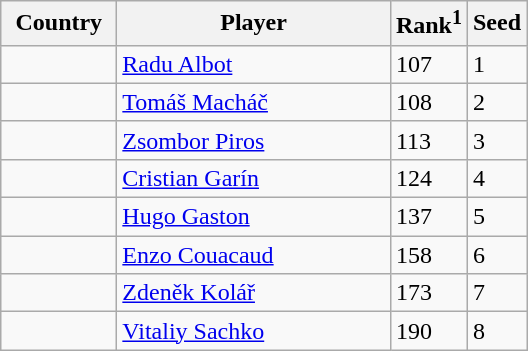<table class="sortable wikitable">
<tr>
<th width="70">Country</th>
<th width="175">Player</th>
<th>Rank<sup>1</sup></th>
<th>Seed</th>
</tr>
<tr>
<td></td>
<td><a href='#'>Radu Albot</a></td>
<td>107</td>
<td>1</td>
</tr>
<tr>
<td></td>
<td><a href='#'>Tomáš Macháč</a></td>
<td>108</td>
<td>2</td>
</tr>
<tr>
<td></td>
<td><a href='#'>Zsombor Piros</a></td>
<td>113</td>
<td>3</td>
</tr>
<tr>
<td></td>
<td><a href='#'>Cristian Garín</a></td>
<td>124</td>
<td>4</td>
</tr>
<tr>
<td></td>
<td><a href='#'>Hugo Gaston</a></td>
<td>137</td>
<td>5</td>
</tr>
<tr>
<td></td>
<td><a href='#'>Enzo Couacaud</a></td>
<td>158</td>
<td>6</td>
</tr>
<tr>
<td></td>
<td><a href='#'>Zdeněk Kolář</a></td>
<td>173</td>
<td>7</td>
</tr>
<tr>
<td></td>
<td><a href='#'>Vitaliy Sachko</a></td>
<td>190</td>
<td>8</td>
</tr>
</table>
